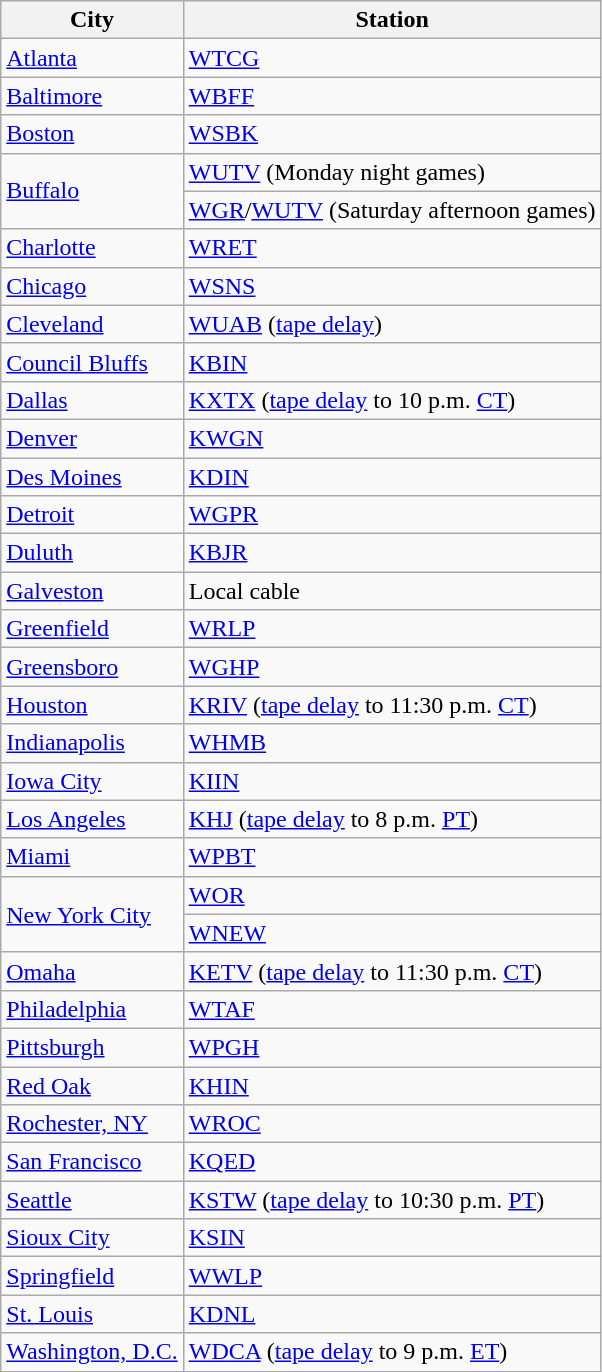<table class="wikitable">
<tr>
<th>City</th>
<th>Station</th>
</tr>
<tr>
<td><a href='#'>Atlanta</a></td>
<td><a href='#'>WTCG</a></td>
</tr>
<tr>
<td><a href='#'>Baltimore</a></td>
<td><a href='#'>WBFF</a></td>
</tr>
<tr>
<td><a href='#'>Boston</a></td>
<td><a href='#'>WSBK</a></td>
</tr>
<tr>
<td rowspan="2"><a href='#'>Buffalo</a></td>
<td><a href='#'>WUTV</a> (Monday night games)</td>
</tr>
<tr>
<td><a href='#'>WGR</a>/<a href='#'>WUTV</a> (Saturday afternoon games)</td>
</tr>
<tr>
<td><a href='#'>Charlotte</a></td>
<td><a href='#'>WRET</a></td>
</tr>
<tr>
<td><a href='#'>Chicago</a></td>
<td><a href='#'>WSNS</a></td>
</tr>
<tr>
<td><a href='#'>Cleveland</a></td>
<td><a href='#'>WUAB</a> (<a href='#'>tape delay</a>)</td>
</tr>
<tr>
<td><a href='#'>Council Bluffs</a></td>
<td><a href='#'>KBIN</a></td>
</tr>
<tr>
<td><a href='#'>Dallas</a></td>
<td><a href='#'>KXTX</a> (<a href='#'>tape delay</a> to 10 p.m. <a href='#'>CT</a>)</td>
</tr>
<tr>
<td><a href='#'>Denver</a></td>
<td><a href='#'>KWGN</a></td>
</tr>
<tr>
<td><a href='#'>Des Moines</a></td>
<td><a href='#'>KDIN</a></td>
</tr>
<tr>
<td><a href='#'>Detroit</a></td>
<td><a href='#'>WGPR</a></td>
</tr>
<tr>
<td><a href='#'>Duluth</a></td>
<td><a href='#'>KBJR</a></td>
</tr>
<tr>
<td><a href='#'>Galveston</a></td>
<td>Local cable</td>
</tr>
<tr>
<td><a href='#'>Greenfield</a></td>
<td><a href='#'>WRLP</a></td>
</tr>
<tr>
<td><a href='#'>Greensboro</a></td>
<td><a href='#'>WGHP</a></td>
</tr>
<tr>
<td><a href='#'>Houston</a></td>
<td><a href='#'>KRIV</a> (<a href='#'>tape delay</a> to 11:30 p.m. <a href='#'>CT</a>)</td>
</tr>
<tr>
<td><a href='#'>Indianapolis</a></td>
<td><a href='#'>WHMB</a></td>
</tr>
<tr>
<td><a href='#'>Iowa City</a></td>
<td><a href='#'>KIIN</a></td>
</tr>
<tr>
<td><a href='#'>Los Angeles</a></td>
<td><a href='#'>KHJ</a> (<a href='#'>tape delay</a> to 8 p.m. <a href='#'>PT</a>)</td>
</tr>
<tr>
<td><a href='#'>Miami</a></td>
<td><a href='#'>WPBT</a></td>
</tr>
<tr>
<td rowspan="2"><a href='#'>New York City</a></td>
<td><a href='#'>WOR</a></td>
</tr>
<tr>
<td><a href='#'>WNEW</a></td>
</tr>
<tr>
<td><a href='#'>Omaha</a></td>
<td><a href='#'>KETV</a> (<a href='#'>tape delay</a> to 11:30 p.m. <a href='#'>CT</a>)</td>
</tr>
<tr>
<td><a href='#'>Philadelphia</a></td>
<td><a href='#'>WTAF</a></td>
</tr>
<tr>
<td><a href='#'>Pittsburgh</a></td>
<td><a href='#'>WPGH</a></td>
</tr>
<tr>
<td><a href='#'>Red Oak</a></td>
<td><a href='#'>KHIN</a></td>
</tr>
<tr>
<td><a href='#'>Rochester, NY</a></td>
<td><a href='#'>WROC</a></td>
</tr>
<tr>
<td><a href='#'>San Francisco</a></td>
<td><a href='#'>KQED</a></td>
</tr>
<tr>
<td><a href='#'>Seattle</a></td>
<td><a href='#'>KSTW</a> (<a href='#'>tape delay</a> to 10:30 p.m. <a href='#'>PT</a>)</td>
</tr>
<tr>
<td><a href='#'>Sioux City</a></td>
<td><a href='#'>KSIN</a></td>
</tr>
<tr>
<td><a href='#'>Springfield</a></td>
<td><a href='#'>WWLP</a></td>
</tr>
<tr>
<td><a href='#'>St. Louis</a></td>
<td><a href='#'>KDNL</a></td>
</tr>
<tr>
<td><a href='#'>Washington, D.C.</a></td>
<td><a href='#'>WDCA</a> (<a href='#'>tape delay</a> to 9 p.m. <a href='#'>ET</a>)</td>
</tr>
</table>
